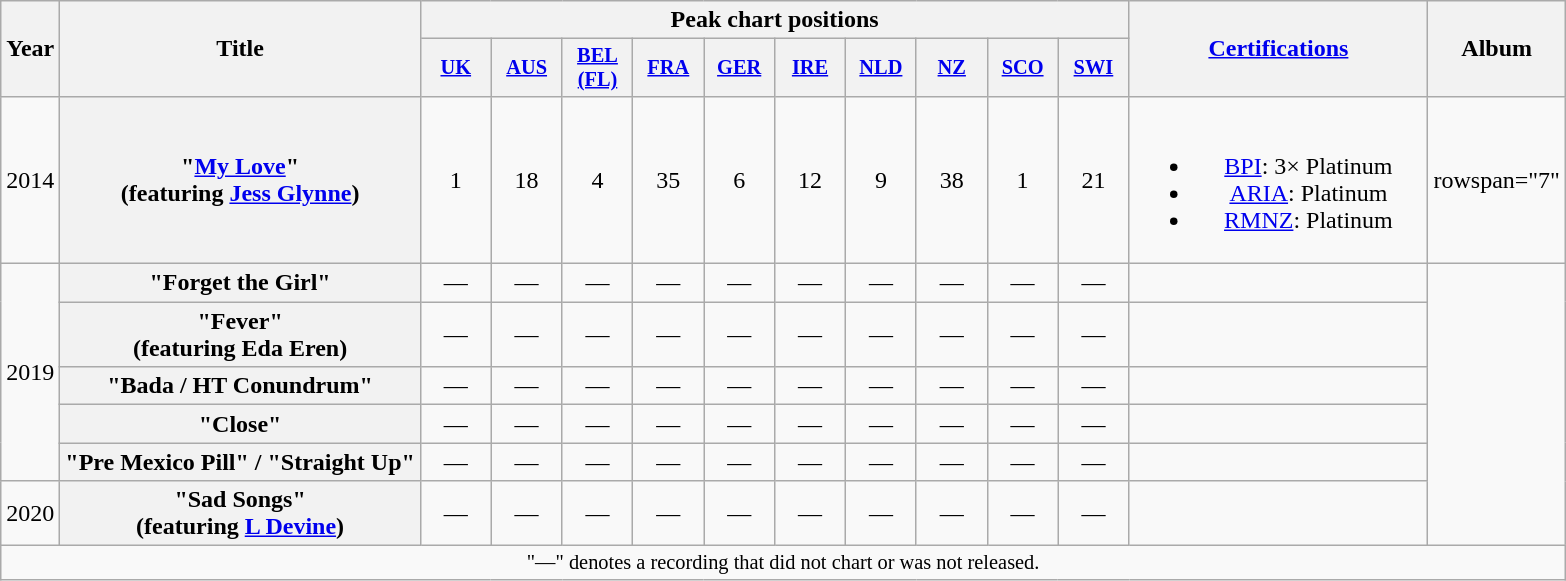<table class="wikitable plainrowheaders" style="text-align:center;">
<tr>
<th scope="col" rowspan="2">Year</th>
<th scope="col" rowspan="2">Title</th>
<th scope="col" colspan="10">Peak chart positions</th>
<th scope="col" rowspan="2" style="width:12em;"><a href='#'>Certifications</a></th>
<th scope="col" rowspan="2">Album</th>
</tr>
<tr>
<th scope="col" style="width:3em;font-size:85%;"><a href='#'>UK</a><br></th>
<th scope="col" style="width:3em;font-size:85%;"><a href='#'>AUS</a><br></th>
<th scope="col" style="width:3em;font-size:85%;"><a href='#'>BEL (FL)</a><br></th>
<th scope="col" style="width:3em;font-size:85%;"><a href='#'>FRA</a><br></th>
<th scope="col" style="width:3em;font-size:85%;"><a href='#'>GER</a><br></th>
<th scope="col" style="width:3em;font-size:85%;"><a href='#'>IRE</a><br></th>
<th scope="col" style="width:3em;font-size:85%;"><a href='#'>NLD</a><br></th>
<th scope="col" style="width:3em;font-size:85%;"><a href='#'>NZ</a><br></th>
<th scope="col" style="width:3em;font-size:85%;"><a href='#'>SCO</a><br></th>
<th scope="col" style="width:3em;font-size:85%;"><a href='#'>SWI</a><br></th>
</tr>
<tr>
<td>2014</td>
<th scope="row">"<a href='#'>My Love</a>" <br><span>(featuring <a href='#'>Jess Glynne</a>)</span></th>
<td>1</td>
<td>18</td>
<td>4</td>
<td>35</td>
<td>6</td>
<td>12</td>
<td>9</td>
<td>38</td>
<td>1</td>
<td>21</td>
<td><br><ul><li><a href='#'>BPI</a>: 3× Platinum</li><li><a href='#'>ARIA</a>: Platinum</li><li><a href='#'>RMNZ</a>: Platinum</li></ul></td>
<td>rowspan="7" </td>
</tr>
<tr>
<td rowspan="5">2019</td>
<th scope="row">"Forget the Girl"</th>
<td>—</td>
<td>—</td>
<td>—</td>
<td>—</td>
<td>—</td>
<td>—</td>
<td>—</td>
<td>—</td>
<td>—</td>
<td>—</td>
<td></td>
</tr>
<tr>
<th scope="row">"Fever" <br><span>(featuring Eda Eren)</span></th>
<td>—</td>
<td>—</td>
<td>—</td>
<td>—</td>
<td>—</td>
<td>—</td>
<td>—</td>
<td>—</td>
<td>—</td>
<td>—</td>
<td></td>
</tr>
<tr>
<th scope="row">"Bada / HT Conundrum"</th>
<td>—</td>
<td>—</td>
<td>—</td>
<td>—</td>
<td>—</td>
<td>—</td>
<td>—</td>
<td>—</td>
<td>—</td>
<td>—</td>
<td></td>
</tr>
<tr>
<th scope="row">"Close"</th>
<td>—</td>
<td>—</td>
<td>—</td>
<td>—</td>
<td>—</td>
<td>—</td>
<td>—</td>
<td>—</td>
<td>—</td>
<td>—</td>
<td></td>
</tr>
<tr>
<th scope="row">"Pre Mexico Pill" / "Straight Up"</th>
<td>—</td>
<td>—</td>
<td>—</td>
<td>—</td>
<td>—</td>
<td>—</td>
<td>—</td>
<td>—</td>
<td>—</td>
<td>—</td>
<td></td>
</tr>
<tr>
<td>2020</td>
<th scope="row">"Sad Songs" <br><span>(featuring <a href='#'>L Devine</a>)</span></th>
<td>—</td>
<td>—</td>
<td>—</td>
<td>—</td>
<td>—</td>
<td>—</td>
<td>—</td>
<td>—</td>
<td>—</td>
<td>—</td>
<td></td>
</tr>
<tr>
<td colspan="15" style="font-size:85%">"—" denotes a recording that did not chart or was not released.</td>
</tr>
</table>
